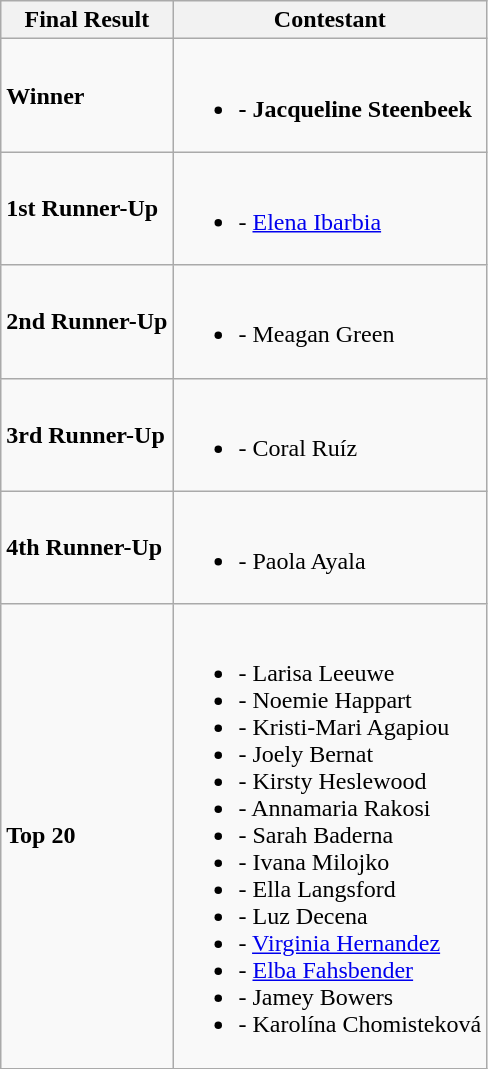<table class="wikitable">
<tr>
<th>Final Result</th>
<th>Contestant</th>
</tr>
<tr>
<td><strong>Winner</strong></td>
<td><br><ul><li><strong> - Jacqueline Steenbeek</strong></li></ul></td>
</tr>
<tr>
<td><strong>1st Runner-Up</strong></td>
<td><br><ul><li> - <a href='#'>Elena Ibarbia</a></li></ul></td>
</tr>
<tr>
<td><strong>2nd Runner-Up</strong></td>
<td><br><ul><li> - Meagan Green</li></ul></td>
</tr>
<tr>
<td><strong>3rd Runner-Up</strong></td>
<td><br><ul><li> - Coral Ruíz</li></ul></td>
</tr>
<tr>
<td><strong>4th Runner-Up</strong></td>
<td><br><ul><li> - Paola Ayala</li></ul></td>
</tr>
<tr>
<td><strong>Top 20</strong></td>
<td><br><ul><li> - Larisa Leeuwe</li><li> - Noemie Happart</li><li> - Kristi-Mari Agapiou</li><li> - Joely Bernat</li><li> - Kirsty Heslewood</li><li> - Annamaria Rakosi</li><li> - Sarah Baderna</li><li> - Ivana Milojko</li><li> - Ella Langsford</li><li> - Luz Decena</li><li> - <a href='#'>Virginia Hernandez</a></li><li> - <a href='#'>Elba Fahsbender</a></li><li> - Jamey Bowers</li><li> - Karolína Chomisteková</li></ul></td>
</tr>
</table>
